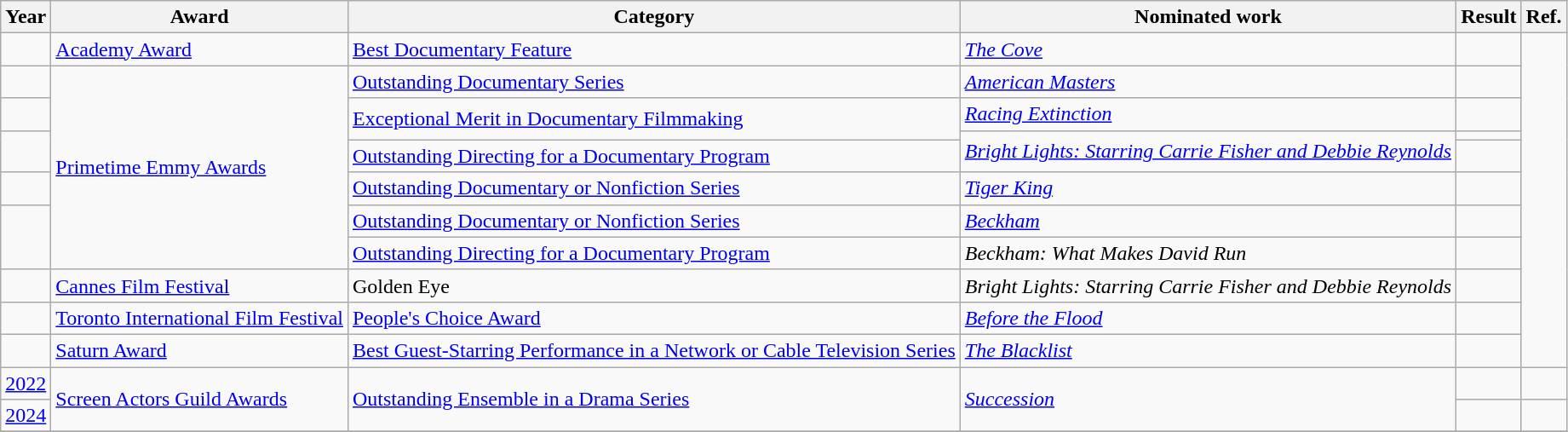<table class="wikitable sortable">
<tr>
<th>Year</th>
<th>Award</th>
<th>Category</th>
<th>Nominated work</th>
<th>Result</th>
<th>Ref.</th>
</tr>
<tr>
<td></td>
<td><a href='#'>Academy Award</a></td>
<td><a href='#'>Best Documentary Feature</a></td>
<td><em><a href='#'>The Cove</a></em></td>
<td></td>
</tr>
<tr>
<td></td>
<td rowspan="7"><a href='#'>Primetime Emmy Awards</a></td>
<td><a href='#'>Outstanding Documentary Series</a></td>
<td><em><a href='#'>American Masters</a></em></td>
<td></td>
</tr>
<tr>
<td></td>
<td rowspan="2"><a href='#'>Exceptional Merit in Documentary Filmmaking</a></td>
<td><em><a href='#'>Racing Extinction</a></em></td>
<td></td>
</tr>
<tr>
<td rowspan="2"></td>
<td rowspan="2"><em><a href='#'>Bright Lights: Starring Carrie Fisher and Debbie Reynolds</a></em></td>
<td></td>
</tr>
<tr>
<td><a href='#'>Outstanding Directing for a Documentary Program</a></td>
<td></td>
</tr>
<tr>
<td></td>
<td><a href='#'>Outstanding Documentary or Nonfiction Series</a></td>
<td><em><a href='#'>Tiger King</a></em></td>
<td></td>
</tr>
<tr>
<td rowspan="2"></td>
<td><a href='#'>Outstanding Documentary or Nonfiction Series</a></td>
<td><em><a href='#'>Beckham</a></em></td>
<td></td>
</tr>
<tr>
<td><a href='#'>Outstanding Directing for a Documentary Program</a></td>
<td><em>Beckham: What Makes David Run </em></td>
<td></td>
</tr>
<tr>
<td></td>
<td><a href='#'>Cannes Film Festival</a></td>
<td>Golden Eye</td>
<td><em>Bright Lights: Starring Carrie Fisher and Debbie Reynolds</em></td>
<td></td>
</tr>
<tr>
<td></td>
<td><a href='#'>Toronto International Film Festival</a></td>
<td><a href='#'>People's Choice Award</a></td>
<td><em><a href='#'>Before the Flood</a></em></td>
<td></td>
</tr>
<tr>
<td></td>
<td><a href='#'>Saturn Award</a></td>
<td><a href='#'>Best Guest-Starring Performance in a Network or Cable Television Series</a></td>
<td><em><a href='#'>The Blacklist</a></em></td>
<td></td>
</tr>
<tr>
<td align="center"><a href='#'>2022</a></td>
<td rowspan="2"><a href='#'>Screen Actors Guild Awards</a></td>
<td rowspan="2"><a href='#'>Outstanding Ensemble in a Drama Series</a></td>
<td rowspan="2"><em><a href='#'>Succession</a></em></td>
<td></td>
<td align="center"></td>
</tr>
<tr>
<td align="center"><a href='#'>2024</a></td>
<td></td>
<td align="center"></td>
</tr>
<tr>
</tr>
</table>
